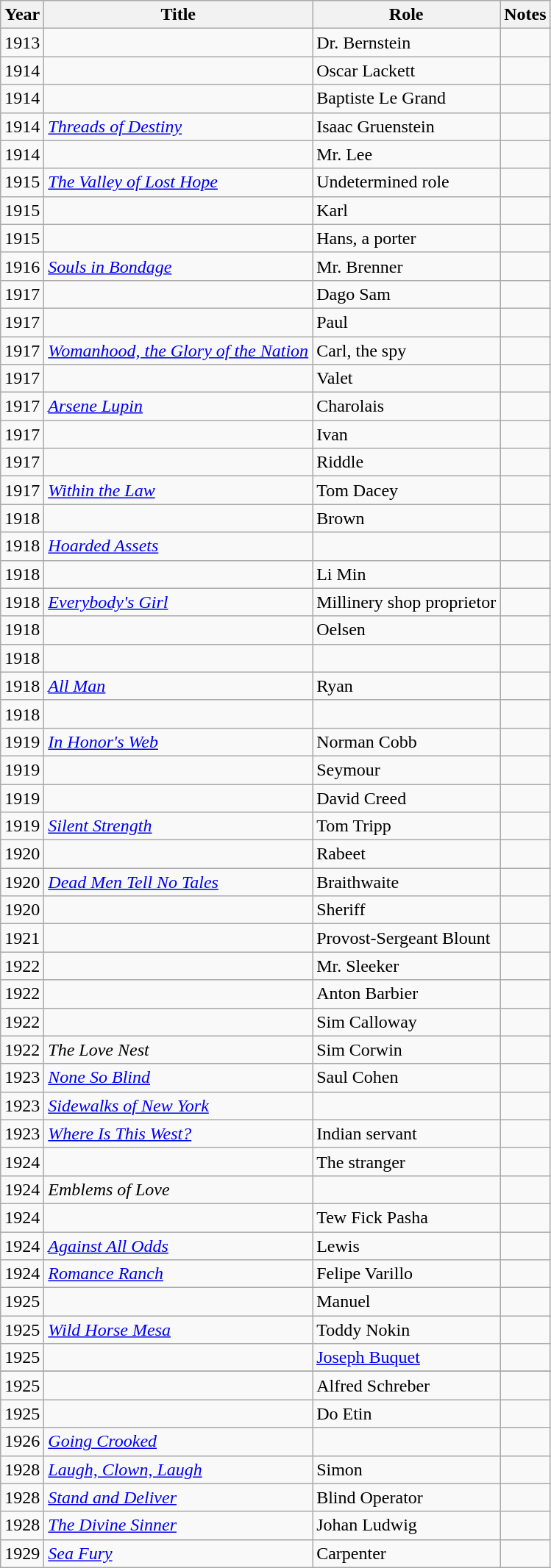<table class="wikitable sortable">
<tr>
<th>Year</th>
<th>Title</th>
<th>Role</th>
<th>Notes</th>
</tr>
<tr>
<td>1913</td>
<td><em></em></td>
<td>Dr. Bernstein</td>
<td></td>
</tr>
<tr>
<td>1914</td>
<td><em></em></td>
<td>Oscar Lackett</td>
<td></td>
</tr>
<tr>
<td>1914</td>
<td><em></em></td>
<td>Baptiste Le Grand</td>
<td></td>
</tr>
<tr>
<td>1914</td>
<td><em><a href='#'>Threads of Destiny</a></em></td>
<td>Isaac Gruenstein</td>
<td></td>
</tr>
<tr>
<td>1914</td>
<td><em></em></td>
<td>Mr. Lee</td>
<td></td>
</tr>
<tr>
<td>1915</td>
<td><em><a href='#'>The Valley of Lost Hope</a></em></td>
<td>Undetermined role</td>
<td></td>
</tr>
<tr>
<td>1915</td>
<td><em></em></td>
<td>Karl</td>
<td></td>
</tr>
<tr>
<td>1915</td>
<td><em></em></td>
<td>Hans, a porter</td>
<td></td>
</tr>
<tr>
<td>1916</td>
<td><em><a href='#'>Souls in Bondage</a></em></td>
<td>Mr. Brenner</td>
<td></td>
</tr>
<tr>
<td>1917</td>
<td><em></em></td>
<td>Dago Sam</td>
<td></td>
</tr>
<tr>
<td>1917</td>
<td><em></em></td>
<td>Paul</td>
<td></td>
</tr>
<tr>
<td>1917</td>
<td><em><a href='#'>Womanhood, the Glory of the Nation</a></em></td>
<td>Carl, the spy</td>
<td></td>
</tr>
<tr>
<td>1917</td>
<td><em></em></td>
<td>Valet</td>
<td></td>
</tr>
<tr>
<td>1917</td>
<td><em><a href='#'>Arsene Lupin</a></em></td>
<td>Charolais</td>
<td></td>
</tr>
<tr>
<td>1917</td>
<td><em></em></td>
<td>Ivan</td>
<td></td>
</tr>
<tr>
<td>1917</td>
<td><em></em></td>
<td>Riddle</td>
<td></td>
</tr>
<tr>
<td>1917</td>
<td><em><a href='#'>Within the Law</a></em></td>
<td>Tom Dacey</td>
<td></td>
</tr>
<tr>
<td>1918</td>
<td><em></em></td>
<td>Brown</td>
<td></td>
</tr>
<tr>
<td>1918</td>
<td><em><a href='#'>Hoarded Assets</a></em></td>
<td></td>
<td></td>
</tr>
<tr>
<td>1918</td>
<td><em></em></td>
<td>Li Min</td>
<td></td>
</tr>
<tr>
<td>1918</td>
<td><em><a href='#'>Everybody's Girl</a></em></td>
<td>Millinery shop proprietor</td>
<td></td>
</tr>
<tr>
<td>1918</td>
<td><em></em></td>
<td>Oelsen</td>
<td></td>
</tr>
<tr>
<td>1918</td>
<td><em></em></td>
<td></td>
<td></td>
</tr>
<tr>
<td>1918</td>
<td><em><a href='#'>All Man</a></em></td>
<td>Ryan</td>
<td></td>
</tr>
<tr>
<td>1918</td>
<td><em></em></td>
<td></td>
<td></td>
</tr>
<tr>
<td>1919</td>
<td><em><a href='#'>In Honor's Web</a></em></td>
<td>Norman Cobb</td>
<td></td>
</tr>
<tr>
<td>1919</td>
<td><em></em></td>
<td>Seymour</td>
<td></td>
</tr>
<tr>
<td>1919</td>
<td><em></em></td>
<td>David Creed</td>
<td></td>
</tr>
<tr>
<td>1919</td>
<td><em><a href='#'>Silent Strength</a></em></td>
<td>Tom Tripp</td>
<td></td>
</tr>
<tr>
<td>1920</td>
<td><em></em></td>
<td>Rabeet</td>
<td></td>
</tr>
<tr>
<td>1920</td>
<td><em><a href='#'>Dead Men Tell No Tales</a></em></td>
<td>Braithwaite</td>
<td></td>
</tr>
<tr>
<td>1920</td>
<td><em></em></td>
<td>Sheriff</td>
<td></td>
</tr>
<tr>
<td>1921</td>
<td><em></em></td>
<td>Provost-Sergeant Blount</td>
<td></td>
</tr>
<tr>
<td>1922</td>
<td><em></em></td>
<td>Mr. Sleeker</td>
<td></td>
</tr>
<tr>
<td>1922</td>
<td><em></em></td>
<td>Anton Barbier</td>
<td></td>
</tr>
<tr>
<td>1922</td>
<td><em></em></td>
<td>Sim Calloway</td>
<td></td>
</tr>
<tr>
<td>1922</td>
<td><em>The Love Nest</em></td>
<td>Sim Corwin</td>
<td></td>
</tr>
<tr>
<td>1923</td>
<td><em><a href='#'>None So Blind</a></em></td>
<td>Saul Cohen</td>
<td></td>
</tr>
<tr>
<td>1923</td>
<td><em><a href='#'>Sidewalks of New York</a></em></td>
<td></td>
<td></td>
</tr>
<tr>
<td>1923</td>
<td><em><a href='#'>Where Is This West?</a></em></td>
<td>Indian servant</td>
<td></td>
</tr>
<tr>
<td>1924</td>
<td><em></em></td>
<td>The stranger</td>
<td></td>
</tr>
<tr>
<td>1924</td>
<td><em>Emblems of Love</em></td>
<td></td>
<td></td>
</tr>
<tr>
<td>1924</td>
<td><em></em></td>
<td>Tew Fick Pasha</td>
<td></td>
</tr>
<tr>
<td>1924</td>
<td><em><a href='#'>Against All Odds</a></em></td>
<td>Lewis</td>
<td></td>
</tr>
<tr>
<td>1924</td>
<td><em><a href='#'>Romance Ranch</a></em></td>
<td>Felipe Varillo</td>
<td></td>
</tr>
<tr>
<td>1925</td>
<td><em></em></td>
<td>Manuel</td>
<td></td>
</tr>
<tr>
<td>1925</td>
<td><em><a href='#'>Wild Horse Mesa</a></em></td>
<td>Toddy Nokin</td>
<td></td>
</tr>
<tr>
<td>1925</td>
<td><em></em></td>
<td><a href='#'>Joseph Buquet</a></td>
<td></td>
</tr>
<tr>
</tr>
<tr>
<td>1925</td>
<td><em></em></td>
<td>Alfred Schreber</td>
<td></td>
</tr>
<tr>
<td>1925</td>
<td><em></em></td>
<td>Do Etin</td>
<td></td>
</tr>
<tr>
<td>1926</td>
<td><em><a href='#'>Going Crooked</a></em></td>
<td></td>
<td></td>
</tr>
<tr>
<td>1928</td>
<td><em><a href='#'>Laugh, Clown, Laugh</a></em></td>
<td>Simon</td>
<td></td>
</tr>
<tr>
<td>1928</td>
<td><em><a href='#'>Stand and Deliver</a></em></td>
<td>Blind Operator</td>
<td></td>
</tr>
<tr>
<td>1928</td>
<td><em><a href='#'>The Divine Sinner</a></em></td>
<td>Johan Ludwig</td>
<td></td>
</tr>
<tr>
<td>1929</td>
<td><em><a href='#'>Sea Fury</a></em></td>
<td>Carpenter</td>
<td></td>
</tr>
</table>
